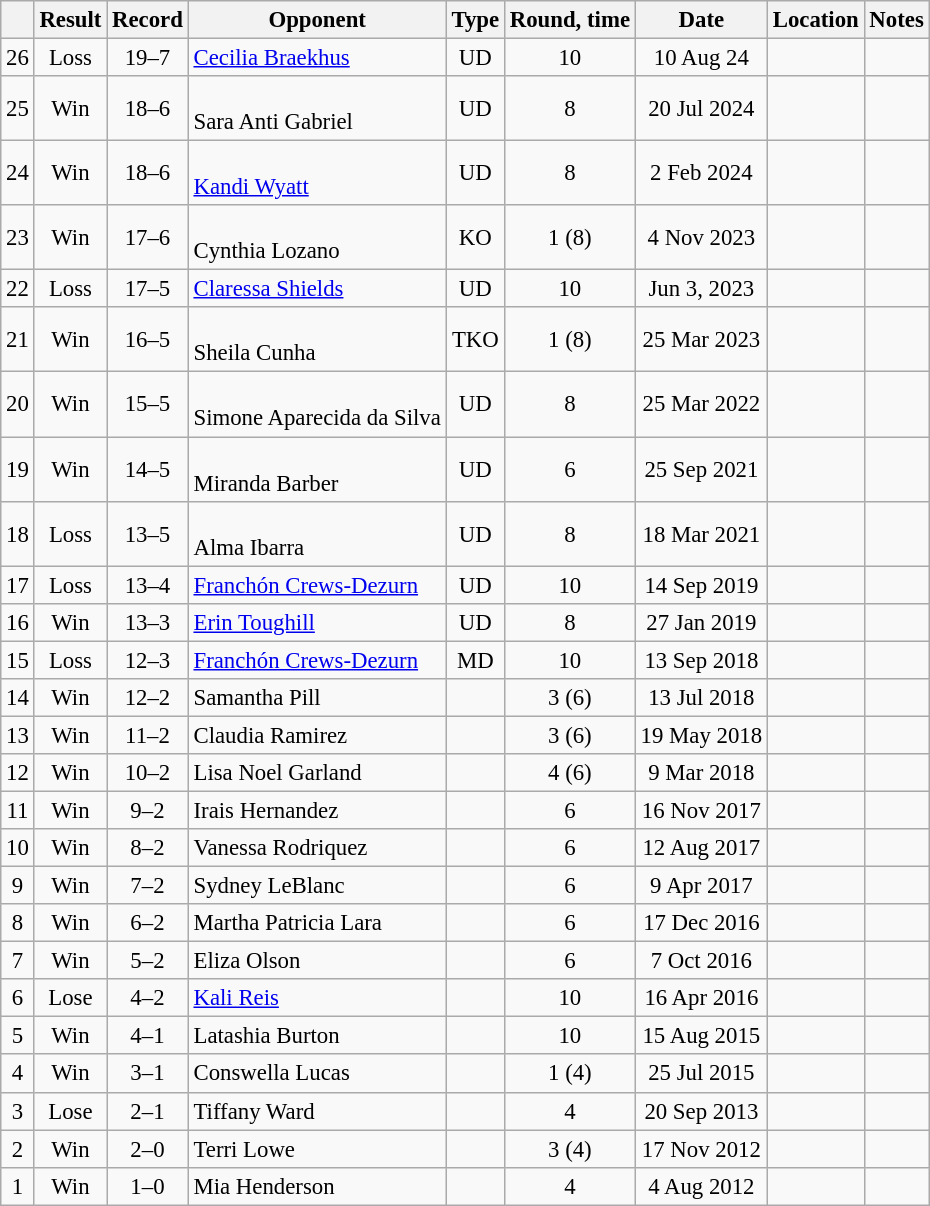<table class="wikitable" style="text-align:center; font-size:95%">
<tr>
<th></th>
<th>Result</th>
<th>Record</th>
<th>Opponent</th>
<th>Type</th>
<th>Round, time</th>
<th>Date</th>
<th>Location</th>
<th>Notes</th>
</tr>
<tr>
<td>26</td>
<td>Loss</td>
<td>19–7</td>
<td style="text-align:left;"> <a href='#'>Cecilia Braekhus</a></td>
<td>UD</td>
<td>10</td>
<td>10 Aug 24</td>
<td style="text-align:left;"></td>
<td style="text-align:left;"></td>
</tr>
<tr>
<td>25</td>
<td>Win</td>
<td>18–6</td>
<td style="text-align:left;"><br> Sara Anti Gabriel</td>
<td>UD</td>
<td>8</td>
<td>20 Jul 2024</td>
<td style="text-align:left;"><br> </td>
<td></td>
</tr>
<tr>
<td>24</td>
<td>Win</td>
<td>18–6</td>
<td style="text-align:left;"><br> <a href='#'>Kandi Wyatt</a></td>
<td>UD</td>
<td>8</td>
<td>2 Feb 2024</td>
<td style="text-align:left;"><br> </td>
<td></td>
</tr>
<tr>
<td>23</td>
<td>Win</td>
<td>17–6</td>
<td style="text-align:left;"><br> Cynthia Lozano</td>
<td>KO</td>
<td>1 (8)</td>
<td>4 Nov 2023</td>
<td style="text-align:left;"><br> </td>
<td></td>
</tr>
<tr>
<td>22</td>
<td>Loss</td>
<td>17–5</td>
<td style="text-align:left;"> <a href='#'>Claressa Shields</a></td>
<td>UD</td>
<td>10</td>
<td>Jun 3, 2023</td>
<td style="text-align:left;"></td>
<td style="text-align:left;"></td>
</tr>
<tr>
<td>21</td>
<td>Win</td>
<td>16–5</td>
<td style="text-align:left;"><br> Sheila Cunha</td>
<td>TKO</td>
<td>1 (8)</td>
<td>25 Mar 2023</td>
<td style="text-align:left;"><br> </td>
<td></td>
</tr>
<tr>
<td>20</td>
<td>Win</td>
<td>15–5</td>
<td style="text-align:left;"><br> Simone Aparecida da
Silva</td>
<td>UD</td>
<td>8</td>
<td>25 Mar 2022</td>
<td style="text-align:left;"><br> </td>
<td></td>
</tr>
<tr>
<td>19</td>
<td>Win</td>
<td>14–5</td>
<td style="text-align:left;"><br> Miranda Barber</td>
<td>UD</td>
<td>6</td>
<td>25 Sep 2021</td>
<td style="text-align:left;"><br> </td>
<td></td>
</tr>
<tr>
<td>18</td>
<td>Loss</td>
<td>13–5</td>
<td style="text-align:left;"><br> Alma Ibarra</td>
<td>UD</td>
<td>8</td>
<td>18 Mar 2021</td>
<td style="text-align:left;"><br> </td>
<td></td>
</tr>
<tr>
<td>17</td>
<td>Loss</td>
<td>13–4</td>
<td style="text-align:left;"> <a href='#'>Franchón Crews-Dezurn</a></td>
<td>UD</td>
<td>10</td>
<td>14 Sep 2019</td>
<td style="text-align:left;"> </td>
<td style="text-align:left;"></td>
</tr>
<tr>
<td>16</td>
<td>Win</td>
<td>13–3</td>
<td style="text-align:left;"> <a href='#'>Erin Toughill</a></td>
<td>UD</td>
<td>8</td>
<td>27 Jan 2019</td>
<td style="text-align:left;"> </td>
<td></td>
</tr>
<tr>
<td>15</td>
<td>Loss</td>
<td>12–3</td>
<td style="text-align:left;"> <a href='#'>Franchón Crews-Dezurn</a></td>
<td>MD</td>
<td>10</td>
<td>13 Sep 2018</td>
<td style="text-align:left;"> </td>
<td style="text-align:left;"></td>
</tr>
<tr>
<td>14</td>
<td>Win</td>
<td>12–2</td>
<td style="text-align:left;"> Samantha Pill</td>
<td></td>
<td>3 (6) </td>
<td>13 Jul 2018</td>
<td style="text-align:left;"> </td>
<td></td>
</tr>
<tr>
<td>13</td>
<td>Win</td>
<td>11–2</td>
<td style="text-align:left;"> Claudia Ramirez</td>
<td></td>
<td>3 (6) </td>
<td>19 May 2018</td>
<td style="text-align:left;"> </td>
<td></td>
</tr>
<tr>
<td>12</td>
<td>Win</td>
<td>10–2</td>
<td style="text-align:left;"> Lisa Noel Garland</td>
<td></td>
<td>4 (6) </td>
<td>9 Mar 2018</td>
<td style="text-align:left;"> </td>
<td></td>
</tr>
<tr>
<td>11</td>
<td>Win</td>
<td>9–2</td>
<td style="text-align:left;"> Irais Hernandez</td>
<td></td>
<td>6</td>
<td>16 Nov 2017</td>
<td style="text-align:left;"> </td>
<td></td>
</tr>
<tr>
<td>10</td>
<td>Win</td>
<td>8–2</td>
<td style="text-align:left;"> Vanessa Rodriquez</td>
<td></td>
<td>6</td>
<td>12 Aug 2017</td>
<td style="text-align:left;"> </td>
<td></td>
</tr>
<tr>
<td>9</td>
<td>Win</td>
<td>7–2</td>
<td style="text-align:left;"> Sydney LeBlanc</td>
<td></td>
<td>6</td>
<td>9 Apr 2017</td>
<td style="text-align:left;"> </td>
<td></td>
</tr>
<tr>
<td>8</td>
<td>Win</td>
<td>6–2</td>
<td style="text-align:left;"> Martha Patricia Lara</td>
<td></td>
<td>6</td>
<td>17 Dec 2016</td>
<td style="text-align:left;"> </td>
<td></td>
</tr>
<tr>
<td>7</td>
<td>Win</td>
<td>5–2</td>
<td style="text-align:left;"> Eliza Olson</td>
<td></td>
<td>6</td>
<td>7 Oct 2016</td>
<td style="text-align:left;"> </td>
<td></td>
</tr>
<tr>
<td>6</td>
<td>Lose</td>
<td>4–2</td>
<td style="text-align:left;"> <a href='#'>Kali Reis</a></td>
<td></td>
<td>10</td>
<td>16 Apr 2016</td>
<td style="text-align:left;"> </td>
<td style="text-align:left;"></td>
</tr>
<tr>
<td>5</td>
<td>Win</td>
<td>4–1</td>
<td style="text-align:left;"> Latashia Burton</td>
<td></td>
<td>10</td>
<td>15 Aug 2015</td>
<td style="text-align:left;"> </td>
<td style="text-align:left;"></td>
</tr>
<tr>
<td>4</td>
<td>Win</td>
<td>3–1</td>
<td style="text-align:left;"> Conswella Lucas</td>
<td></td>
<td>1 (4) </td>
<td>25 Jul 2015</td>
<td style="text-align:left;"> </td>
<td></td>
</tr>
<tr>
<td>3</td>
<td>Lose</td>
<td>2–1</td>
<td style="text-align:left;"> Tiffany Ward</td>
<td></td>
<td>4</td>
<td>20 Sep 2013</td>
<td style="text-align:left;"> </td>
<td></td>
</tr>
<tr>
<td>2</td>
<td>Win</td>
<td>2–0</td>
<td style="text-align:left;"> Terri Lowe</td>
<td></td>
<td>3 (4)</td>
<td>17 Nov 2012</td>
<td style="text-align:left;"> </td>
<td></td>
</tr>
<tr>
<td>1</td>
<td>Win</td>
<td>1–0</td>
<td style="text-align:left;"> Mia Henderson</td>
<td></td>
<td>4</td>
<td>4 Aug 2012</td>
<td style="text-align:left;"> </td>
<td style="text-align:left;"></td>
</tr>
</table>
